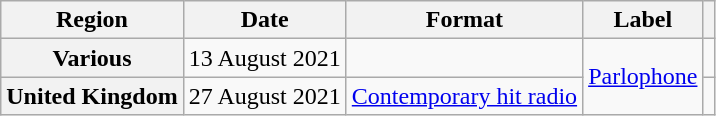<table class="wikitable plainrowheaders">
<tr>
<th scope="col">Region</th>
<th scope="col">Date</th>
<th scope="col">Format</th>
<th scope="col">Label</th>
<th scope="col"></th>
</tr>
<tr>
<th scope="row">Various</th>
<td>13 August 2021</td>
<td></td>
<td rowspan="2"><a href='#'>Parlophone</a></td>
<td></td>
</tr>
<tr>
<th scope="row">United Kingdom</th>
<td>27 August 2021</td>
<td><a href='#'>Contemporary hit radio</a></td>
<td></td>
</tr>
</table>
